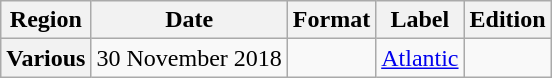<table class="wikitable plainrowheaders">
<tr>
<th scope="col">Region</th>
<th scope="col">Date</th>
<th scope="col">Format</th>
<th scope="col">Label</th>
<th scope="col">Edition</th>
</tr>
<tr>
<th scope="row">Various</th>
<td>30 November 2018</td>
<td></td>
<td><a href='#'>Atlantic</a></td>
<td></td>
</tr>
</table>
